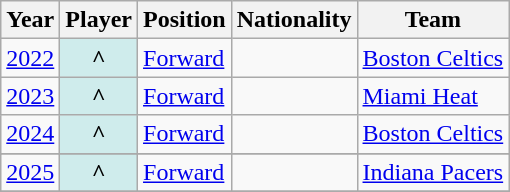<table class="wikitable plainrowheaders sortable" summary="Year (sortable), Player (sortable), Position (sortable), Place of birth (sortable) and Team (sortable)">
<tr>
<th scope="col">Year</th>
<th scope="col">Player</th>
<th scope="col">Position</th>
<th scope="col">Nationality</th>
<th scope="col">Team</th>
</tr>
<tr>
<td><a href='#'>2022</a></td>
<th scope="row" style="background-color:#CFECEC;">^</th>
<td><a href='#'>Forward</a></td>
<td></td>
<td><a href='#'>Boston Celtics</a></td>
</tr>
<tr>
<td><a href='#'>2023</a></td>
<th scope="row" style="background-color:#CFECEC;">^</th>
<td><a href='#'>Forward</a></td>
<td></td>
<td><a href='#'>Miami Heat</a></td>
</tr>
<tr>
<td><a href='#'>2024</a></td>
<th scope="row" style="background-color:#CFECEC;">^</th>
<td><a href='#'>Forward</a></td>
<td></td>
<td><a href='#'>Boston Celtics</a></td>
</tr>
<tr>
</tr>
<tr>
<td><a href='#'>2025</a></td>
<th scope="row" style="background-color:#CFECEC;">^</th>
<td><a href='#'>Forward</a></td>
<td></td>
<td><a href='#'>Indiana Pacers</a></td>
</tr>
<tr>
</tr>
</table>
